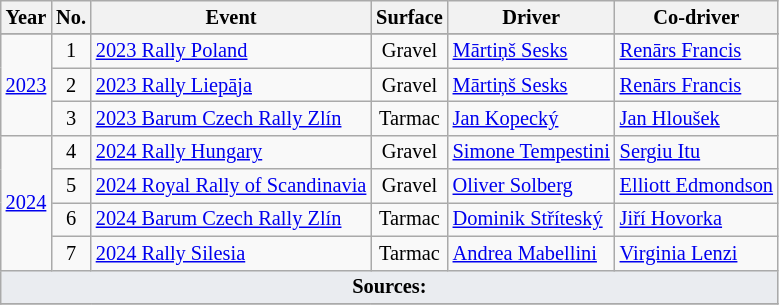<table class="wikitable" style="font-size: 85%; ">
<tr>
<th>Year</th>
<th>No.</th>
<th>Event</th>
<th>Surface</th>
<th>Driver</th>
<th>Co-driver</th>
</tr>
<tr>
</tr>
<tr>
<td align="center" rowspan="3"><a href='#'>2023</a></td>
<td align="center">1</td>
<td> <a href='#'>2023 Rally Poland</a></td>
<td align="center">Gravel</td>
<td> <a href='#'>Mārtiņš Sesks</a></td>
<td> <a href='#'>Renārs Francis</a></td>
</tr>
<tr>
<td align="center">2</td>
<td> <a href='#'>2023 Rally Liepāja</a></td>
<td align="center">Gravel</td>
<td> <a href='#'>Mārtiņš Sesks</a></td>
<td> <a href='#'>Renārs Francis</a></td>
</tr>
<tr>
<td align="center">3</td>
<td> <a href='#'>2023 Barum Czech Rally Zlín</a></td>
<td align="center">Tarmac</td>
<td> <a href='#'>Jan Kopecký</a></td>
<td> <a href='#'>Jan Hloušek</a></td>
</tr>
<tr>
<td align="center" rowspan="4"><a href='#'>2024</a></td>
<td align="center">4</td>
<td> <a href='#'>2024 Rally Hungary</a></td>
<td align="center">Gravel</td>
<td> <a href='#'>Simone Tempestini</a></td>
<td> <a href='#'>Sergiu Itu</a></td>
</tr>
<tr>
<td align="center">5</td>
<td> <a href='#'>2024 Royal Rally of Scandinavia</a></td>
<td align="center">Gravel</td>
<td> <a href='#'>Oliver Solberg</a></td>
<td> <a href='#'>Elliott Edmondson</a></td>
</tr>
<tr>
<td align="center">6</td>
<td> <a href='#'>2024 Barum Czech Rally Zlín</a></td>
<td align="center">Tarmac</td>
<td> <a href='#'>Dominik Stříteský</a></td>
<td> <a href='#'>Jiří Hovorka</a></td>
</tr>
<tr>
<td align="center">7</td>
<td> <a href='#'>2024 Rally Silesia</a></td>
<td align="center">Tarmac</td>
<td> <a href='#'>Andrea Mabellini</a></td>
<td> <a href='#'>Virginia Lenzi</a></td>
</tr>
<tr>
<td colspan="6" style="background-color:#EAECF0;text-align:center"><strong>Sources:</strong></td>
</tr>
<tr>
</tr>
</table>
